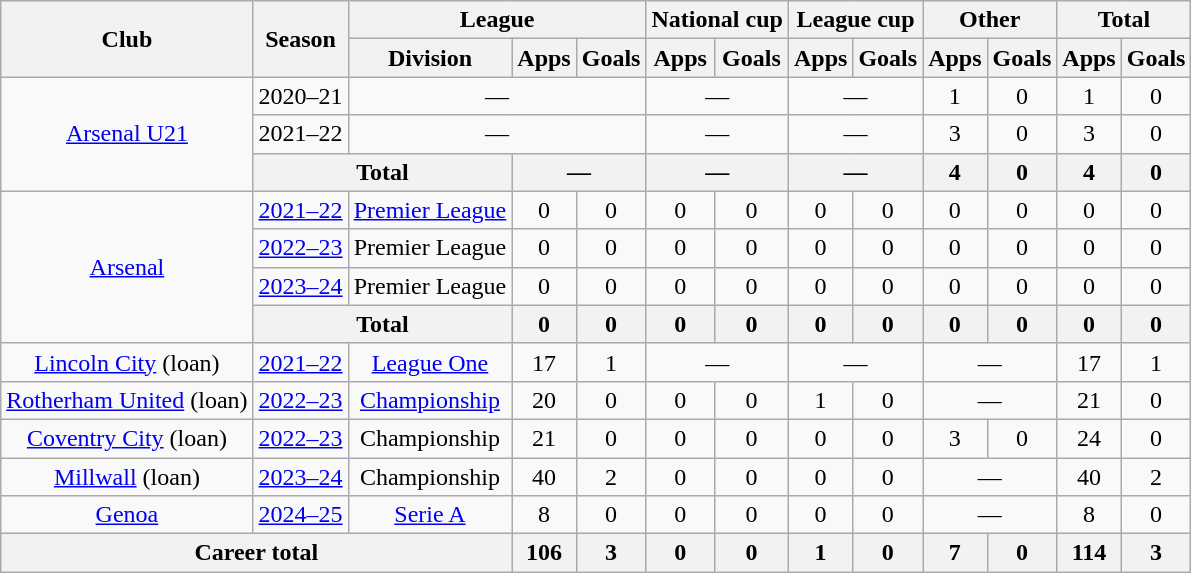<table class=wikitable style="text-align: center">
<tr>
<th rowspan=2>Club</th>
<th rowspan=2>Season</th>
<th colspan=3>League</th>
<th colspan=2>National cup</th>
<th colspan=2>League cup</th>
<th colspan=2>Other</th>
<th colspan=2>Total</th>
</tr>
<tr>
<th>Division</th>
<th>Apps</th>
<th>Goals</th>
<th>Apps</th>
<th>Goals</th>
<th>Apps</th>
<th>Goals</th>
<th>Apps</th>
<th>Goals</th>
<th>Apps</th>
<th>Goals</th>
</tr>
<tr>
<td rowspan=3><a href='#'>Arsenal U21</a></td>
<td>2020–21</td>
<td colspan=3>—</td>
<td colspan=2>—</td>
<td colspan=2>—</td>
<td>1</td>
<td>0</td>
<td>1</td>
<td>0</td>
</tr>
<tr>
<td>2021–22</td>
<td colspan=3>—</td>
<td colspan=2>—</td>
<td colspan=2>—</td>
<td>3</td>
<td>0</td>
<td>3</td>
<td>0</td>
</tr>
<tr>
<th colspan=2>Total</th>
<th colspan=2>—</th>
<th colspan=2>—</th>
<th colspan=2>—</th>
<th>4</th>
<th>0</th>
<th>4</th>
<th>0</th>
</tr>
<tr>
<td rowspan=4><a href='#'>Arsenal</a></td>
<td><a href='#'>2021–22</a></td>
<td><a href='#'>Premier League</a></td>
<td>0</td>
<td>0</td>
<td>0</td>
<td>0</td>
<td>0</td>
<td>0</td>
<td>0</td>
<td>0</td>
<td>0</td>
<td>0</td>
</tr>
<tr>
<td><a href='#'>2022–23</a></td>
<td>Premier League</td>
<td>0</td>
<td>0</td>
<td>0</td>
<td>0</td>
<td>0</td>
<td>0</td>
<td>0</td>
<td>0</td>
<td>0</td>
<td>0</td>
</tr>
<tr>
<td><a href='#'>2023–24</a></td>
<td>Premier League</td>
<td>0</td>
<td>0</td>
<td>0</td>
<td>0</td>
<td>0</td>
<td>0</td>
<td>0</td>
<td>0</td>
<td>0</td>
<td>0</td>
</tr>
<tr>
<th colspan=2>Total</th>
<th>0</th>
<th>0</th>
<th>0</th>
<th>0</th>
<th>0</th>
<th>0</th>
<th>0</th>
<th>0</th>
<th>0</th>
<th>0</th>
</tr>
<tr>
<td><a href='#'>Lincoln City</a> (loan)</td>
<td><a href='#'>2021–22</a></td>
<td><a href='#'>League One</a></td>
<td>17</td>
<td>1</td>
<td colspan=2>—</td>
<td colspan=2>—</td>
<td colspan=2>—</td>
<td>17</td>
<td>1</td>
</tr>
<tr>
<td><a href='#'>Rotherham United</a> (loan)</td>
<td><a href='#'>2022–23</a></td>
<td><a href='#'>Championship</a></td>
<td>20</td>
<td>0</td>
<td>0</td>
<td>0</td>
<td>1</td>
<td>0</td>
<td colspan=2>—</td>
<td>21</td>
<td>0</td>
</tr>
<tr>
<td><a href='#'>Coventry City</a> (loan)</td>
<td><a href='#'>2022–23</a></td>
<td>Championship</td>
<td>21</td>
<td>0</td>
<td>0</td>
<td>0</td>
<td>0</td>
<td>0</td>
<td>3</td>
<td>0</td>
<td>24</td>
<td>0</td>
</tr>
<tr>
<td><a href='#'>Millwall</a> (loan)</td>
<td><a href='#'>2023–24</a></td>
<td>Championship</td>
<td>40</td>
<td>2</td>
<td>0</td>
<td>0</td>
<td>0</td>
<td>0</td>
<td colspan=2>—</td>
<td>40</td>
<td>2</td>
</tr>
<tr>
<td><a href='#'>Genoa</a></td>
<td><a href='#'>2024–25</a></td>
<td><a href='#'>Serie A</a></td>
<td>8</td>
<td>0</td>
<td>0</td>
<td>0</td>
<td>0</td>
<td>0</td>
<td colspan=2>—</td>
<td>8</td>
<td>0</td>
</tr>
<tr>
<th colspan=3>Career total</th>
<th>106</th>
<th>3</th>
<th>0</th>
<th>0</th>
<th>1</th>
<th>0</th>
<th>7</th>
<th>0</th>
<th>114</th>
<th>3</th>
</tr>
</table>
